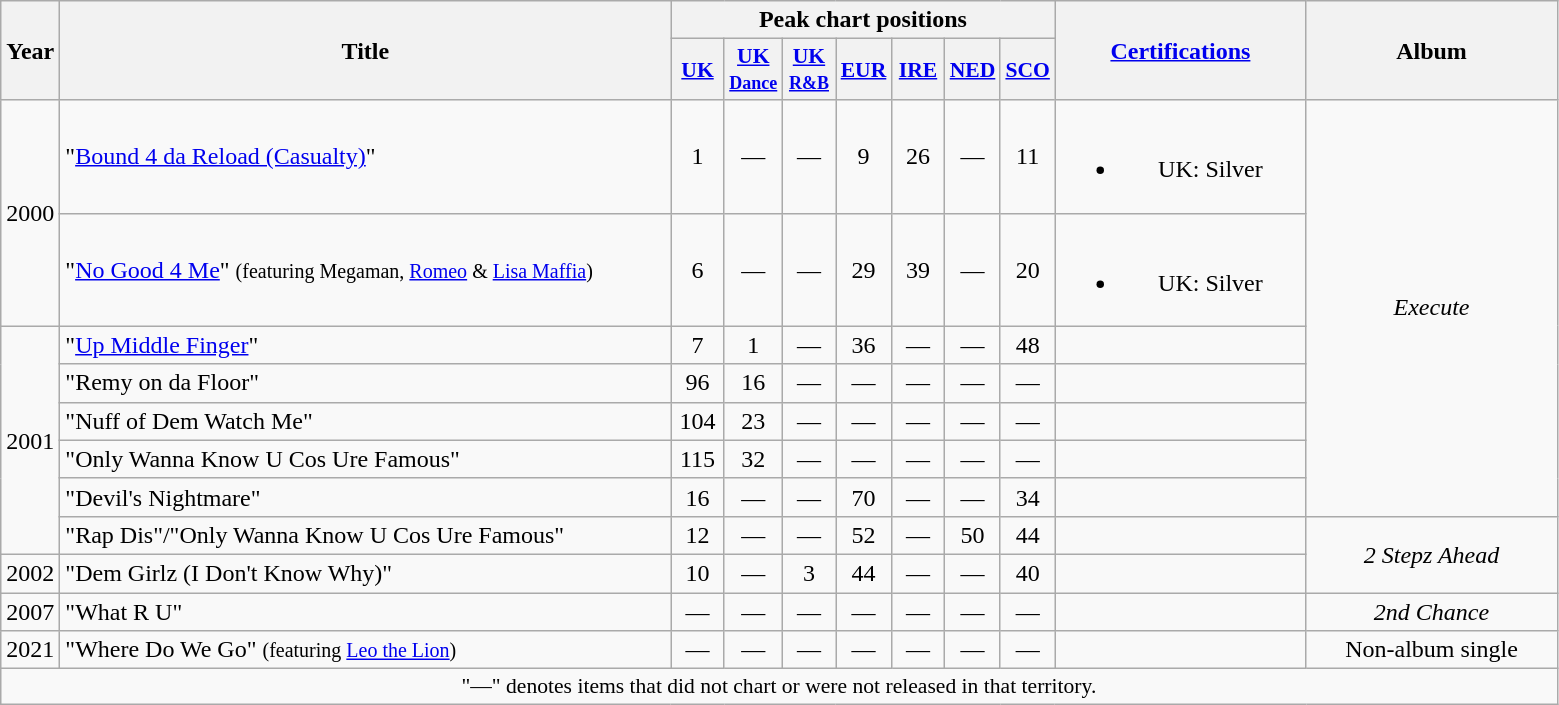<table class="wikitable" style="text-align:center;">
<tr>
<th rowspan="2" style="width:2em;">Year</th>
<th rowspan="2" style="width:25em;">Title</th>
<th colspan="7">Peak chart positions</th>
<th rowspan="2" style="width:10em;"><a href='#'>Certifications</a></th>
<th rowspan="2" style="width:10em;">Album</th>
</tr>
<tr>
<th style="width:2em;font-size:90%;"><a href='#'>UK</a><br></th>
<th style="width:2em;font-size:90%;"><a href='#'>UK<br><small>Dance</small></a><br></th>
<th style="width:2em;font-size:90%;"><a href='#'>UK<br><small>R&B</small></a><br></th>
<th style="width:2em;font-size:90%;"><a href='#'>EUR</a><br></th>
<th style="width:2em;font-size:90%;"><a href='#'>IRE</a><br></th>
<th style="width:2em;font-size:90%;"><a href='#'>NED</a><br></th>
<th style="width:2em;font-size:90%;"><a href='#'>SCO</a><br></th>
</tr>
<tr>
<td rowspan="2">2000</td>
<td style="text-align:left;">"<a href='#'>Bound 4 da Reload (Casualty)</a>"</td>
<td>1</td>
<td>—</td>
<td>—</td>
<td>9</td>
<td>26</td>
<td>—</td>
<td>11</td>
<td><br><ul><li>UK: Silver</li></ul></td>
<td rowspan="7"><em>Execute</em></td>
</tr>
<tr>
<td style="text-align:left;">"<a href='#'>No Good 4 Me</a>" <small>(featuring Megaman, <a href='#'>Romeo</a> & <a href='#'>Lisa Maffia</a>)</small></td>
<td>6</td>
<td>—</td>
<td>—</td>
<td>29</td>
<td>39</td>
<td>—</td>
<td>20</td>
<td><br><ul><li>UK: Silver</li></ul></td>
</tr>
<tr>
<td rowspan="6">2001</td>
<td style="text-align:left;">"<a href='#'>Up Middle Finger</a>"</td>
<td>7</td>
<td>1</td>
<td>—</td>
<td>36</td>
<td>—</td>
<td>—</td>
<td>48</td>
<td></td>
</tr>
<tr>
<td style="text-align:left;">"Remy on da Floor"</td>
<td>96</td>
<td>16</td>
<td>—</td>
<td>—</td>
<td>—</td>
<td>—</td>
<td>—</td>
<td></td>
</tr>
<tr>
<td style="text-align:left;">"Nuff of Dem Watch Me"</td>
<td>104</td>
<td>23</td>
<td>—</td>
<td>—</td>
<td>—</td>
<td>—</td>
<td>—</td>
<td></td>
</tr>
<tr>
<td style="text-align:left;">"Only Wanna Know U Cos Ure Famous"</td>
<td>115</td>
<td>32</td>
<td>—</td>
<td>—</td>
<td>—</td>
<td>—</td>
<td>—</td>
<td></td>
</tr>
<tr>
<td style="text-align:left;">"Devil's Nightmare"</td>
<td>16</td>
<td>—</td>
<td>—</td>
<td>70</td>
<td>—</td>
<td>—</td>
<td>34</td>
<td></td>
</tr>
<tr>
<td style="text-align:left;">"Rap Dis"/"Only Wanna Know U Cos Ure Famous"</td>
<td>12</td>
<td>—</td>
<td>—</td>
<td>52</td>
<td>—</td>
<td>50</td>
<td>44</td>
<td></td>
<td rowspan="2"><em>2 Stepz Ahead</em></td>
</tr>
<tr>
<td>2002</td>
<td style="text-align:left;">"Dem Girlz (I Don't Know Why)"</td>
<td>10</td>
<td>—</td>
<td>3</td>
<td>44</td>
<td>—</td>
<td>—</td>
<td>40</td>
<td></td>
</tr>
<tr>
<td>2007</td>
<td style="text-align:left;">"What R U"</td>
<td>—</td>
<td>—</td>
<td>—</td>
<td>—</td>
<td>—</td>
<td>—</td>
<td>—</td>
<td></td>
<td><em>2nd Chance</em></td>
</tr>
<tr>
<td>2021</td>
<td style="text-align:left;">"Where Do We Go" <small>(featuring <a href='#'>Leo the Lion</a>)</small></td>
<td>—</td>
<td>—</td>
<td>—</td>
<td>—</td>
<td>—</td>
<td>—</td>
<td>—</td>
<td></td>
<td>Non-album single</td>
</tr>
<tr>
<td colspan="15" style="font-size:90%">"—" denotes items that did not chart or were not released in that territory.</td>
</tr>
</table>
